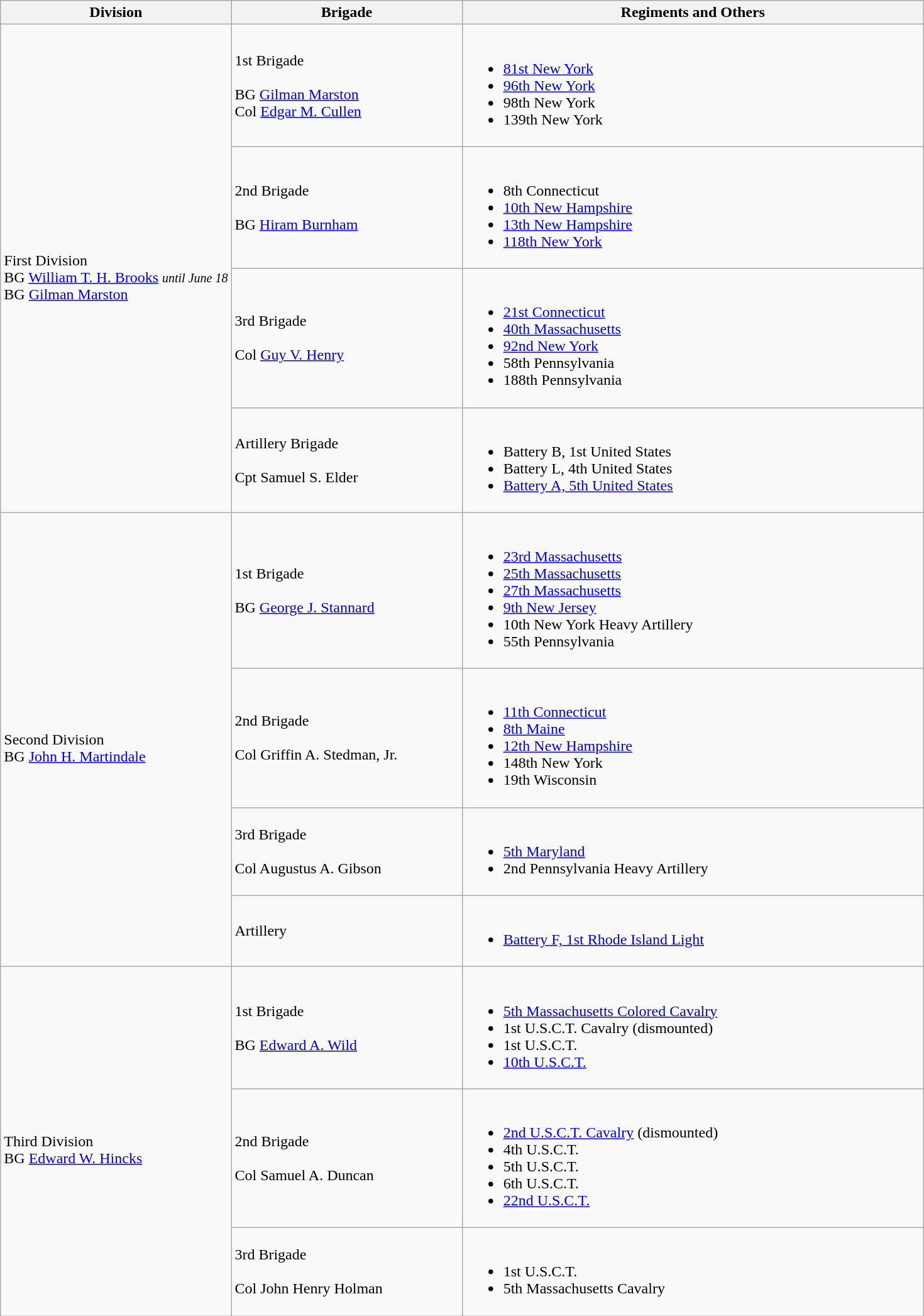<table class="wikitable">
<tr>
<th width=25%>Division</th>
<th width=25%>Brigade</th>
<th>Regiments and Others</th>
</tr>
<tr>
<td rowspan=4><br>First Division
<br>
BG <a href='#'>William T. H. Brooks</a> <small><em>until June 18</em></small><br>BG <a href='#'>Gilman Marston</a></td>
<td>1st Brigade<br><br>
BG <a href='#'>Gilman Marston</a><br>Col <a href='#'>Edgar M. Cullen</a></td>
<td><br><ul><li><a href='#'>81st New York</a></li><li><a href='#'>96th New York</a></li><li>98th New York</li><li>139th New York</li></ul></td>
</tr>
<tr>
<td>2nd Brigade<br><br>
BG <a href='#'>Hiram Burnham</a></td>
<td><br><ul><li>8th Connecticut</li><li><a href='#'>10th New Hampshire</a></li><li><a href='#'>13th New Hampshire</a></li><li><a href='#'>118th New York</a></li></ul></td>
</tr>
<tr>
<td>3rd Brigade<br><br>
Col <a href='#'>Guy V. Henry</a></td>
<td><br><ul><li><a href='#'>21st Connecticut</a></li><li><a href='#'>40th Massachusetts</a></li><li><a href='#'>92nd New York</a></li><li>58th Pennsylvania</li><li>188th Pennsylvania</li></ul></td>
</tr>
<tr>
<td>Artillery Brigade<br><br>
Cpt Samuel S. Elder</td>
<td><br><ul><li>Battery B, 1st United States</li><li>Battery L, 4th United States</li><li><a href='#'>Battery A, 5th United States</a></li></ul></td>
</tr>
<tr>
<td rowspan=4><br>Second Division 
<br>
BG <a href='#'>John H. Martindale</a></td>
<td>1st Brigade<br><br>
BG <a href='#'>George J. Stannard</a></td>
<td><br><ul><li><a href='#'>23rd Massachusetts</a></li><li><a href='#'>25th Massachusetts</a></li><li><a href='#'>27th Massachusetts</a></li><li><a href='#'>9th New Jersey</a></li><li>10th New York Heavy Artillery</li><li>55th Pennsylvania</li></ul></td>
</tr>
<tr>
<td>2nd Brigade<br><br>
Col Griffin A. Stedman, Jr.</td>
<td><br><ul><li><a href='#'>11th Connecticut</a></li><li><a href='#'>8th Maine</a></li><li><a href='#'>12th New Hampshire</a></li><li>148th New York</li><li>19th Wisconsin</li></ul></td>
</tr>
<tr>
<td>3rd Brigade<br><br>
Col Augustus A. Gibson</td>
<td><br><ul><li><a href='#'>5th Maryland</a></li><li>2nd Pennsylvania Heavy Artillery</li></ul></td>
</tr>
<tr>
<td>Artillery</td>
<td><br><ul><li><a href='#'>Battery F, 1st Rhode Island Light</a></li></ul></td>
</tr>
<tr>
<td rowspan=3><br>Third Division
<br>
BG <a href='#'>Edward W. Hincks</a></td>
<td>1st Brigade<br><br>
BG <a href='#'>Edward A. Wild</a></td>
<td><br><ul><li><a href='#'>5th Massachusetts Colored Cavalry</a></li><li>1st U.S.C.T. Cavalry (dismounted)</li><li>1st U.S.C.T.</li><li><a href='#'>10th U.S.C.T.</a></li></ul></td>
</tr>
<tr>
<td>2nd Brigade<br><br>
Col Samuel A. Duncan</td>
<td><br><ul><li><a href='#'>2nd U.S.C.T. Cavalry</a> (dismounted)</li><li>4th U.S.C.T.</li><li>5th U.S.C.T.</li><li>6th U.S.C.T.</li><li><a href='#'>22nd U.S.C.T.</a></li></ul></td>
</tr>
<tr>
<td>3rd Brigade<br><br>
Col John Henry Holman</td>
<td><br><ul><li>1st U.S.C.T.</li><li>5th Massachusetts Cavalry</li></ul></td>
</tr>
</table>
